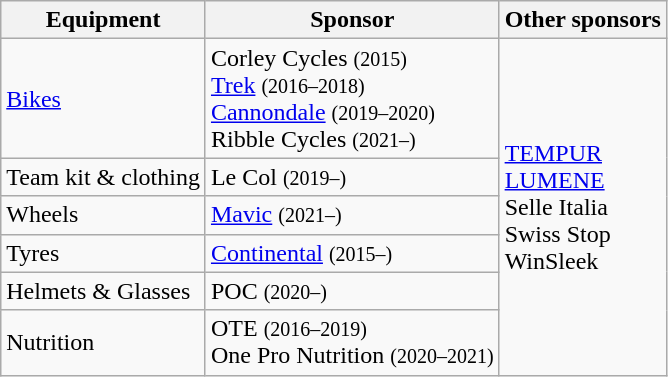<table class="wikitable">
<tr>
<th>Equipment</th>
<th>Sponsor</th>
<th>Other sponsors</th>
</tr>
<tr>
<td><a href='#'>Bikes</a></td>
<td>Corley Cycles <small>(2015)</small><br><a href='#'>Trek</a> <small>(2016–2018)</small><br><a href='#'>Cannondale</a> <small>(2019–2020)</small><br>Ribble Cycles <small>(2021–)</small></td>
<td rowspan="7"><a href='#'>TEMPUR</a><br><a href='#'>LUMENE</a><br>Selle Italia<br>Swiss Stop<br>WinSleek<br></td>
</tr>
<tr>
<td>Team kit & clothing</td>
<td>Le Col <small>(2019–)</small><br></td>
</tr>
<tr>
<td>Wheels</td>
<td><a href='#'>Mavic</a> <small>(2021–)</small></td>
</tr>
<tr>
<td>Tyres</td>
<td><a href='#'>Continental</a> <small>(2015–)</small></td>
</tr>
<tr>
<td>Helmets & Glasses</td>
<td>POC <small>(2020–)</small></td>
</tr>
<tr>
<td>Nutrition</td>
<td>OTE <small>(2016–2019)</small><br> One Pro Nutrition <small>(2020–2021)</small></td>
</tr>
</table>
